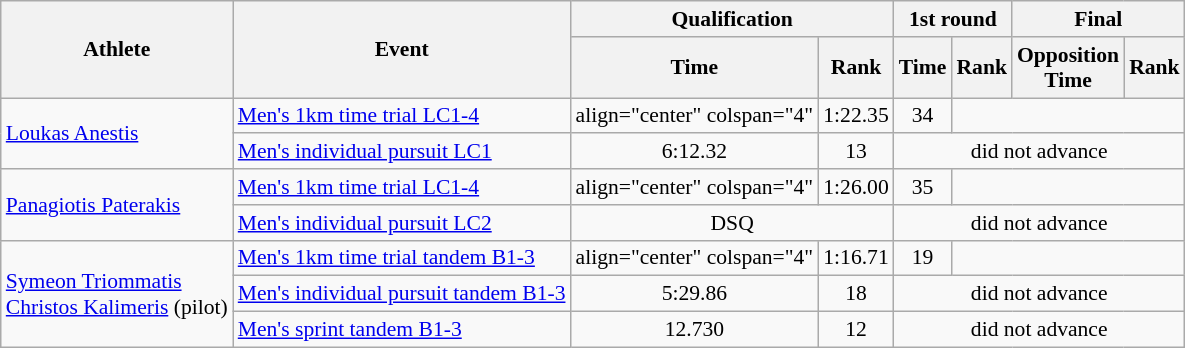<table class=wikitable style="font-size:90%">
<tr>
<th rowspan="2">Athlete</th>
<th rowspan="2">Event</th>
<th colspan="2">Qualification</th>
<th colspan="2">1st round</th>
<th colspan="2">Final</th>
</tr>
<tr>
<th>Time</th>
<th>Rank</th>
<th>Time</th>
<th>Rank</th>
<th>Opposition<br>Time</th>
<th>Rank</th>
</tr>
<tr>
<td rowspan="2"><a href='#'>Loukas Anestis</a></td>
<td><a href='#'>Men's 1km time trial LC1-4</a></td>
<td>align="center" colspan="4" </td>
<td align="center">1:22.35</td>
<td align="center">34</td>
</tr>
<tr>
<td><a href='#'>Men's individual pursuit LC1</a></td>
<td align="center">6:12.32</td>
<td align="center">13</td>
<td align="center" colspan="4">did not advance</td>
</tr>
<tr>
<td rowspan="2"><a href='#'>Panagiotis Paterakis</a></td>
<td><a href='#'>Men's 1km time trial LC1-4</a></td>
<td>align="center" colspan="4" </td>
<td align="center">1:26.00</td>
<td align="center">35</td>
</tr>
<tr>
<td><a href='#'>Men's individual pursuit LC2</a></td>
<td align="center" colspan="2">DSQ</td>
<td align="center" colspan="4">did not advance</td>
</tr>
<tr>
<td rowspan="3"><a href='#'>Symeon Triommatis</a><br> <a href='#'>Christos Kalimeris</a> (pilot)</td>
<td><a href='#'>Men's 1km time trial tandem B1-3</a></td>
<td>align="center" colspan="4" </td>
<td align="center">1:16.71</td>
<td align="center">19</td>
</tr>
<tr>
<td><a href='#'>Men's individual pursuit tandem B1-3</a></td>
<td align="center">5:29.86</td>
<td align="center">18</td>
<td align="center" colspan="4">did not advance</td>
</tr>
<tr>
<td><a href='#'>Men's sprint tandem B1-3</a></td>
<td align="center">12.730</td>
<td align="center">12</td>
<td align="center" colspan="4">did not advance</td>
</tr>
</table>
